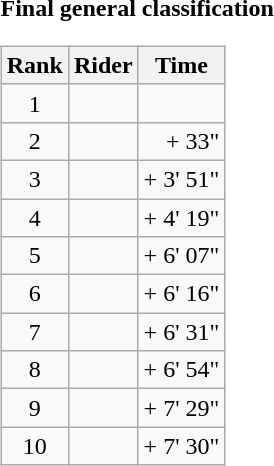<table>
<tr>
<td><strong>Final general classification</strong><br><table class="wikitable">
<tr>
<th scope="col">Rank</th>
<th scope="col">Rider</th>
<th scope="col">Time</th>
</tr>
<tr>
<td style="text-align:center;">1</td>
<td></td>
<td style="text-align:right;"></td>
</tr>
<tr>
<td style="text-align:center;">2</td>
<td></td>
<td style="text-align:right;">+ 33"</td>
</tr>
<tr>
<td style="text-align:center;">3</td>
<td></td>
<td style="text-align:right;">+ 3' 51"</td>
</tr>
<tr>
<td style="text-align:center;">4</td>
<td></td>
<td style="text-align:right;">+ 4' 19"</td>
</tr>
<tr>
<td style="text-align:center;">5</td>
<td></td>
<td style="text-align:right;">+ 6' 07"</td>
</tr>
<tr>
<td style="text-align:center;">6</td>
<td></td>
<td style="text-align:right;">+ 6' 16"</td>
</tr>
<tr>
<td style="text-align:center;">7</td>
<td></td>
<td style="text-align:right;">+ 6' 31"</td>
</tr>
<tr>
<td style="text-align:center;">8</td>
<td></td>
<td style="text-align:right;">+ 6' 54"</td>
</tr>
<tr>
<td style="text-align:center;">9</td>
<td></td>
<td style="text-align:right;">+ 7' 29"</td>
</tr>
<tr>
<td style="text-align:center;">10</td>
<td></td>
<td style="text-align:right;">+ 7' 30"</td>
</tr>
</table>
</td>
</tr>
</table>
